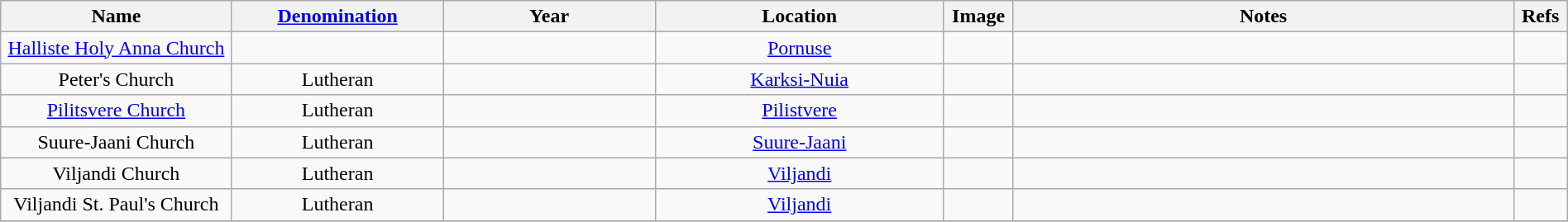<table class="wikitable sortable" style="width:100%; text-align: center">
<tr>
<th width = 12%>Name</th>
<th width = 11%><a href='#'>Denomination</a></th>
<th width = 11%>Year</th>
<th width = 15%>Location</th>
<th width =  2% class="unsortable">Image</th>
<th width = 26% class="unsortable">Notes</th>
<th width =  2% class="unsortable">Refs</th>
</tr>
<tr>
<td><a href='#'>Halliste Holy Anna Church</a></td>
<td></td>
<td></td>
<td><a href='#'>Pornuse</a></td>
<td></td>
<td></td>
<td></td>
</tr>
<tr>
<td>Peter's Church</td>
<td>Lutheran</td>
<td></td>
<td><a href='#'>Karksi-Nuia</a><br></td>
<td></td>
<td></td>
<td></td>
</tr>
<tr>
<td><a href='#'>Pilitsvere Church</a></td>
<td>Lutheran</td>
<td></td>
<td><a href='#'>Pilistvere</a><br></td>
<td></td>
<td></td>
<td></td>
</tr>
<tr>
<td>Suure-Jaani Church</td>
<td>Lutheran</td>
<td></td>
<td><a href='#'>Suure-Jaani</a><br></td>
<td></td>
<td></td>
<td></td>
</tr>
<tr>
<td>Viljandi Church</td>
<td>Lutheran</td>
<td></td>
<td><a href='#'>Viljandi</a><br></td>
<td></td>
<td></td>
<td></td>
</tr>
<tr>
<td>Viljandi St. Paul's Church</td>
<td>Lutheran</td>
<td></td>
<td><a href='#'>Viljandi</a><br></td>
<td></td>
<td></td>
<td></td>
</tr>
<tr>
</tr>
</table>
